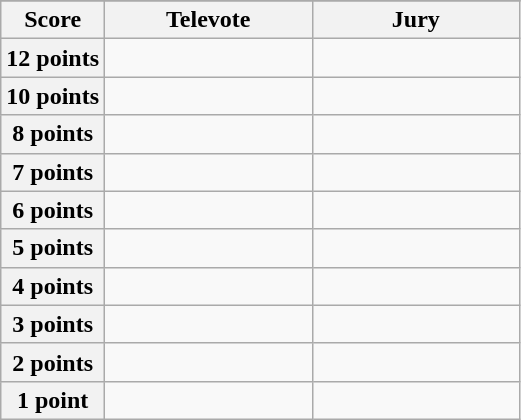<table class="wikitable">
<tr>
</tr>
<tr>
<th scope="col" width="20%">Score</th>
<th scope="col" width="40%">Televote</th>
<th scope="col" width="40%">Jury</th>
</tr>
<tr>
<th scope="row">12 points</th>
<td></td>
<td></td>
</tr>
<tr>
<th scope="row">10 points</th>
<td></td>
<td></td>
</tr>
<tr>
<th scope="row">8 points</th>
<td></td>
<td></td>
</tr>
<tr>
<th scope="row">7 points</th>
<td></td>
<td></td>
</tr>
<tr>
<th scope="row">6 points</th>
<td></td>
<td></td>
</tr>
<tr>
<th scope="row">5 points</th>
<td></td>
<td></td>
</tr>
<tr>
<th scope="row">4 points</th>
<td></td>
<td></td>
</tr>
<tr>
<th scope="row">3 points</th>
<td></td>
<td></td>
</tr>
<tr>
<th scope="row">2 points</th>
<td></td>
<td></td>
</tr>
<tr>
<th scope="row">1 point</th>
<td></td>
<td></td>
</tr>
</table>
